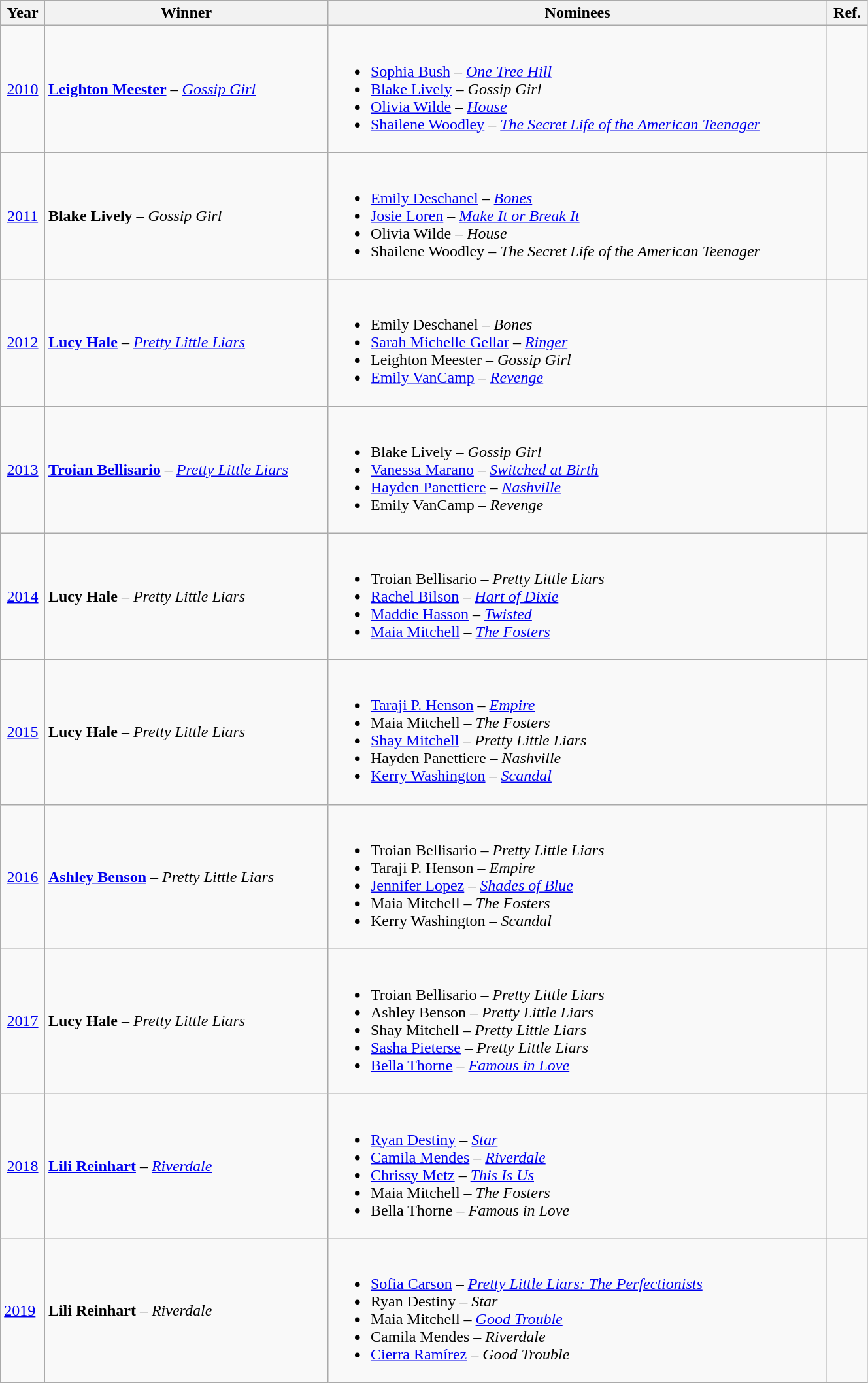<table class="wikitable" width=70%>
<tr>
<th>Year</th>
<th>Winner</th>
<th>Nominees</th>
<th>Ref.</th>
</tr>
<tr>
<td align="center"><a href='#'>2010</a></td>
<td><strong><a href='#'>Leighton Meester</a></strong> – <em><a href='#'>Gossip Girl</a></em></td>
<td><br><ul><li><a href='#'>Sophia Bush</a> – <em><a href='#'>One Tree Hill</a></em></li><li><a href='#'>Blake Lively</a> – <em>Gossip Girl</em></li><li><a href='#'>Olivia Wilde</a> – <em><a href='#'>House</a></em></li><li><a href='#'>Shailene Woodley</a> – <em><a href='#'>The Secret Life of the American Teenager</a></em></li></ul></td>
<td align="center"></td>
</tr>
<tr>
<td align="center"><a href='#'>2011</a></td>
<td><strong>Blake Lively</strong> – <em>Gossip Girl</em></td>
<td><br><ul><li><a href='#'>Emily Deschanel</a> – <em><a href='#'>Bones</a></em></li><li><a href='#'>Josie Loren</a> – <em><a href='#'>Make It or Break It</a></em></li><li>Olivia Wilde – <em>House</em></li><li>Shailene Woodley – <em>The Secret Life of the American Teenager</em></li></ul></td>
<td align="center"></td>
</tr>
<tr>
<td align="center"><a href='#'>2012</a></td>
<td><strong><a href='#'>Lucy Hale</a></strong> – <em><a href='#'>Pretty Little Liars</a></em></td>
<td><br><ul><li>Emily Deschanel – <em>Bones</em></li><li><a href='#'>Sarah Michelle Gellar</a> – <em><a href='#'>Ringer</a></em></li><li>Leighton Meester – <em>Gossip Girl</em></li><li><a href='#'>Emily VanCamp</a> – <em><a href='#'>Revenge</a></em></li></ul></td>
<td align="center"></td>
</tr>
<tr>
<td align="center"><a href='#'>2013</a></td>
<td><strong><a href='#'>Troian Bellisario</a></strong> – <em><a href='#'>Pretty Little Liars</a></em></td>
<td><br><ul><li>Blake Lively – <em>Gossip Girl</em></li><li><a href='#'>Vanessa Marano</a> – <em><a href='#'>Switched at Birth</a></em></li><li><a href='#'>Hayden Panettiere</a> – <em><a href='#'>Nashville</a></em></li><li>Emily VanCamp – <em>Revenge</em></li></ul></td>
<td align="center"></td>
</tr>
<tr>
<td align="center"><a href='#'>2014</a></td>
<td><strong>Lucy Hale</strong> – <em>Pretty Little Liars</em></td>
<td><br><ul><li>Troian Bellisario – <em>Pretty Little Liars</em></li><li><a href='#'>Rachel Bilson</a> – <em><a href='#'>Hart of Dixie</a></em></li><li><a href='#'>Maddie Hasson</a> – <em><a href='#'>Twisted</a></em></li><li><a href='#'>Maia Mitchell</a> – <em><a href='#'>The Fosters</a></em></li></ul></td>
<td align="center"></td>
</tr>
<tr>
<td align="center"><a href='#'>2015</a></td>
<td><strong>Lucy Hale</strong> – <em>Pretty Little Liars</em></td>
<td><br><ul><li><a href='#'>Taraji P. Henson</a> – <em><a href='#'>Empire</a></em></li><li>Maia Mitchell – <em>The Fosters</em></li><li><a href='#'>Shay Mitchell</a> – <em>Pretty Little Liars</em></li><li>Hayden Panettiere – <em>Nashville</em></li><li><a href='#'>Kerry Washington</a> – <em><a href='#'>Scandal</a></em></li></ul></td>
<td align="center"></td>
</tr>
<tr>
<td align="center"><a href='#'>2016</a></td>
<td><strong><a href='#'>Ashley Benson</a></strong> – <em>Pretty Little Liars</em></td>
<td><br><ul><li>Troian Bellisario – <em>Pretty Little Liars</em></li><li>Taraji P. Henson – <em>Empire</em></li><li><a href='#'>Jennifer Lopez</a> – <em><a href='#'>Shades of Blue</a></em></li><li>Maia Mitchell – <em>The Fosters</em></li><li>Kerry Washington – <em>Scandal</em></li></ul></td>
<td align="center"></td>
</tr>
<tr>
<td align="center"><a href='#'>2017</a></td>
<td><strong>Lucy Hale</strong> – <em>Pretty Little Liars</em></td>
<td><br><ul><li>Troian Bellisario – <em>Pretty Little Liars</em></li><li>Ashley Benson – <em>Pretty Little Liars</em></li><li>Shay Mitchell – <em>Pretty Little Liars</em></li><li><a href='#'>Sasha Pieterse</a> – <em>Pretty Little Liars</em></li><li><a href='#'>Bella Thorne</a> – <em><a href='#'>Famous in Love</a></em></li></ul></td>
<td align="center"></td>
</tr>
<tr>
<td align="center"><a href='#'>2018</a></td>
<td><strong><a href='#'>Lili Reinhart</a></strong> – <em><a href='#'>Riverdale</a></em></td>
<td><br><ul><li><a href='#'>Ryan Destiny</a> – <em><a href='#'>Star</a></em></li><li><a href='#'>Camila Mendes</a> – <em><a href='#'>Riverdale</a></em></li><li><a href='#'>Chrissy Metz</a> – <em><a href='#'>This Is Us</a></em></li><li>Maia Mitchell – <em>The Fosters</em></li><li>Bella Thorne – <em>Famous in Love</em></li></ul></td>
<td align="center"></td>
</tr>
<tr>
<td><a href='#'>2019</a></td>
<td><strong>Lili Reinhart</strong> – <em>Riverdale</em></td>
<td><br><ul><li><a href='#'>Sofia Carson</a> – <em><a href='#'>Pretty Little Liars: The Perfectionists</a></em></li><li>Ryan Destiny – <em>Star</em></li><li>Maia Mitchell – <em><a href='#'>Good Trouble</a></em></li><li>Camila Mendes – <em>Riverdale</em></li><li><a href='#'>Cierra Ramírez</a> – <em>Good Trouble</em></li></ul></td>
<td></td>
</tr>
</table>
